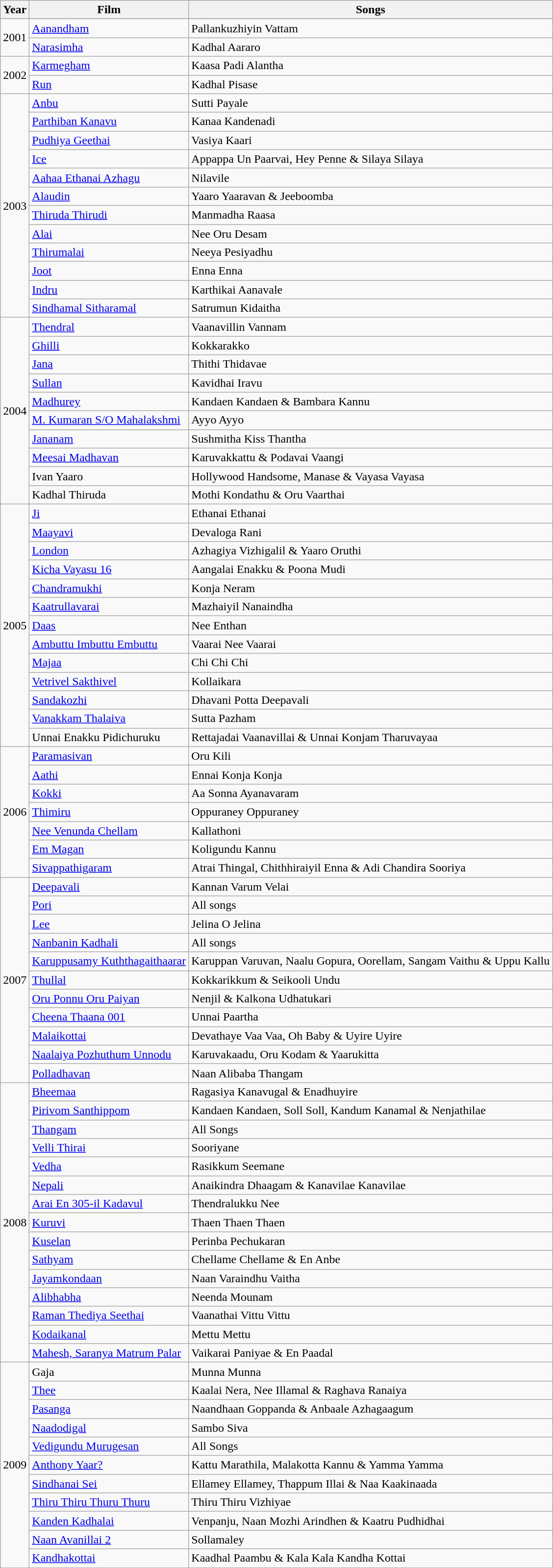<table class="wikitable sortable">
<tr>
<th>Year</th>
<th>Film</th>
<th>Songs</th>
</tr>
<tr>
</tr>
<tr>
<td rowspan="2">2001</td>
<td><a href='#'>Aanandham</a></td>
<td>Pallankuzhiyin Vattam</td>
</tr>
<tr>
<td><a href='#'>Narasimha</a></td>
<td>Kadhal Aararo</td>
</tr>
<tr>
<td rowspan="2">2002</td>
<td><a href='#'>Karmegham</a></td>
<td>Kaasa Padi Alantha</td>
</tr>
<tr>
<td><a href='#'>Run</a></td>
<td>Kadhal Pisase</td>
</tr>
<tr>
<td rowspan="12">2003</td>
<td><a href='#'>Anbu</a></td>
<td>Sutti Payale</td>
</tr>
<tr>
<td><a href='#'>Parthiban Kanavu</a></td>
<td>Kanaa Kandenadi</td>
</tr>
<tr>
<td><a href='#'>Pudhiya Geethai</a></td>
<td>Vasiya Kaari</td>
</tr>
<tr>
<td><a href='#'>Ice</a></td>
<td>Appappa Un Paarvai, Hey Penne & Silaya Silaya</td>
</tr>
<tr>
<td><a href='#'>Aahaa Ethanai Azhagu</a></td>
<td>Nilavile</td>
</tr>
<tr>
<td><a href='#'>Alaudin</a></td>
<td>Yaaro Yaaravan & Jeeboomba</td>
</tr>
<tr>
<td><a href='#'>Thiruda Thirudi</a></td>
<td>Manmadha Raasa</td>
</tr>
<tr>
<td><a href='#'>Alai</a></td>
<td>Nee Oru Desam</td>
</tr>
<tr>
<td><a href='#'>Thirumalai</a></td>
<td>Neeya Pesiyadhu</td>
</tr>
<tr>
<td><a href='#'>Joot</a></td>
<td>Enna Enna</td>
</tr>
<tr>
<td><a href='#'>Indru</a></td>
<td>Karthikai Aanavale</td>
</tr>
<tr>
<td><a href='#'>Sindhamal Sitharamal</a></td>
<td>Satrumun Kidaitha</td>
</tr>
<tr>
<td rowspan=10>2004</td>
<td><a href='#'>Thendral</a></td>
<td>Vaanavillin Vannam</td>
</tr>
<tr>
<td><a href='#'>Ghilli</a></td>
<td>Kokkarakko</td>
</tr>
<tr>
<td><a href='#'>Jana</a></td>
<td>Thithi Thidavae</td>
</tr>
<tr>
<td><a href='#'>Sullan</a></td>
<td>Kavidhai Iravu</td>
</tr>
<tr>
<td><a href='#'>Madhurey</a></td>
<td>Kandaen Kandaen & Bambara Kannu</td>
</tr>
<tr>
<td><a href='#'>M. Kumaran S/O Mahalakshmi</a></td>
<td>Ayyo Ayyo</td>
</tr>
<tr>
<td><a href='#'>Jananam</a></td>
<td>Sushmitha Kiss Thantha</td>
</tr>
<tr>
<td><a href='#'>Meesai Madhavan</a></td>
<td>Karuvakkattu & Podavai Vaangi</td>
</tr>
<tr>
<td>Ivan Yaaro</td>
<td>Hollywood Handsome, Manase & Vayasa Vayasa</td>
</tr>
<tr>
<td>Kadhal Thiruda</td>
<td>Mothi Kondathu & Oru Vaarthai</td>
</tr>
<tr>
<td rowspan="13">2005</td>
<td><a href='#'>Ji</a></td>
<td>Ethanai Ethanai</td>
</tr>
<tr>
<td><a href='#'>Maayavi</a></td>
<td>Devaloga Rani</td>
</tr>
<tr>
<td><a href='#'>London</a></td>
<td>Azhagiya Vizhigalil & Yaaro Oruthi</td>
</tr>
<tr>
<td><a href='#'>Kicha Vayasu 16</a></td>
<td>Aangalai Enakku & Poona Mudi</td>
</tr>
<tr>
<td><a href='#'>Chandramukhi</a></td>
<td>Konja Neram</td>
</tr>
<tr>
<td><a href='#'>Kaatrullavarai</a></td>
<td>Mazhaiyil Nanaindha</td>
</tr>
<tr>
<td><a href='#'>Daas</a></td>
<td>Nee Enthan</td>
</tr>
<tr>
<td><a href='#'>Ambuttu Imbuttu Embuttu</a></td>
<td>Vaarai Nee Vaarai</td>
</tr>
<tr>
<td><a href='#'>Majaa</a></td>
<td>Chi Chi Chi</td>
</tr>
<tr>
<td><a href='#'>Vetrivel Sakthivel</a></td>
<td>Kollaikara</td>
</tr>
<tr>
<td><a href='#'>Sandakozhi</a></td>
<td>Dhavani Potta Deepavali</td>
</tr>
<tr>
<td><a href='#'>Vanakkam Thalaiva</a></td>
<td>Sutta Pazham</td>
</tr>
<tr>
<td>Unnai Enakku Pidichuruku</td>
<td>Rettajadai Vaanavillai & Unnai Konjam Tharuvayaa</td>
</tr>
<tr>
<td rowspan="7">2006</td>
<td><a href='#'>Paramasivan</a></td>
<td>Oru Kili</td>
</tr>
<tr>
<td><a href='#'>Aathi</a></td>
<td>Ennai Konja Konja</td>
</tr>
<tr>
<td><a href='#'>Kokki</a></td>
<td>Aa Sonna Ayanavaram</td>
</tr>
<tr>
<td><a href='#'>Thimiru</a></td>
<td>Oppuraney Oppuraney</td>
</tr>
<tr>
<td><a href='#'>Nee Venunda Chellam</a></td>
<td>Kallathoni</td>
</tr>
<tr>
<td><a href='#'>Em Magan</a></td>
<td>Koligundu Kannu</td>
</tr>
<tr>
<td><a href='#'>Sivappathigaram</a></td>
<td>Atrai Thingal, Chithhiraiyil Enna & Adi Chandira Sooriya</td>
</tr>
<tr>
<td rowspan="11">2007</td>
<td><a href='#'>Deepavali</a></td>
<td>Kannan Varum Velai</td>
</tr>
<tr>
<td><a href='#'>Pori</a></td>
<td>All songs</td>
</tr>
<tr>
<td><a href='#'>Lee</a></td>
<td>Jelina O Jelina</td>
</tr>
<tr>
<td><a href='#'>Nanbanin Kadhali</a></td>
<td>All songs</td>
</tr>
<tr>
<td><a href='#'>Karuppusamy Kuththagaithaarar</a></td>
<td>Karuppan Varuvan, Naalu Gopura, Oorellam, Sangam Vaithu & Uppu Kallu</td>
</tr>
<tr>
<td><a href='#'>Thullal</a></td>
<td>Kokkarikkum & Seikooli Undu</td>
</tr>
<tr>
<td><a href='#'>Oru Ponnu Oru Paiyan</a></td>
<td>Nenjil & Kalkona Udhatukari</td>
</tr>
<tr>
<td><a href='#'>Cheena Thaana 001</a></td>
<td>Unnai Paartha</td>
</tr>
<tr>
<td><a href='#'>Malaikottai</a></td>
<td>Devathaye Vaa Vaa, Oh Baby & Uyire Uyire</td>
</tr>
<tr>
<td><a href='#'>Naalaiya Pozhuthum Unnodu</a></td>
<td>Karuvakaadu, Oru Kodam & Yaarukitta</td>
</tr>
<tr>
<td><a href='#'>Polladhavan</a></td>
<td>Naan Alibaba Thangam</td>
</tr>
<tr>
<td rowspan="15">2008</td>
<td><a href='#'>Bheemaa</a></td>
<td>Ragasiya Kanavugal & Enadhuyire</td>
</tr>
<tr>
<td><a href='#'>Pirivom Santhippom</a></td>
<td>Kandaen Kandaen, Soll Soll, Kandum Kanamal & Nenjathilae</td>
</tr>
<tr>
<td><a href='#'>Thangam</a></td>
<td>All Songs</td>
</tr>
<tr>
<td><a href='#'>Velli Thirai</a></td>
<td>Sooriyane</td>
</tr>
<tr>
<td><a href='#'>Vedha</a></td>
<td>Rasikkum Seemane</td>
</tr>
<tr>
<td><a href='#'>Nepali</a></td>
<td>Anaikindra Dhaagam & Kanavilae Kanavilae</td>
</tr>
<tr>
<td><a href='#'>Arai En 305-il Kadavul</a></td>
<td>Thendralukku Nee</td>
</tr>
<tr>
<td><a href='#'>Kuruvi</a></td>
<td>Thaen Thaen Thaen</td>
</tr>
<tr>
<td><a href='#'>Kuselan</a></td>
<td>Perinba Pechukaran</td>
</tr>
<tr>
<td><a href='#'>Sathyam</a></td>
<td>Chellame Chellame & En Anbe</td>
</tr>
<tr>
<td><a href='#'>Jayamkondaan</a></td>
<td>Naan Varaindhu Vaitha</td>
</tr>
<tr>
<td><a href='#'>Alibhabha</a></td>
<td>Neenda Mounam</td>
</tr>
<tr>
<td><a href='#'>Raman Thediya Seethai</a></td>
<td>Vaanathai Vittu Vittu</td>
</tr>
<tr>
<td><a href='#'>Kodaikanal</a></td>
<td>Mettu Mettu</td>
</tr>
<tr>
<td><a href='#'>Mahesh, Saranya Matrum Palar</a></td>
<td>Vaikarai Paniyae & En Paadal</td>
</tr>
<tr>
<td rowspan="11">2009</td>
<td>Gaja</td>
<td>Munna Munna</td>
</tr>
<tr>
<td><a href='#'>Thee</a></td>
<td>Kaalai Nera, Nee Illamal & Raghava Ranaiya</td>
</tr>
<tr>
<td><a href='#'>Pasanga</a></td>
<td>Naandhaan Goppanda & Anbaale Azhagaagum</td>
</tr>
<tr>
<td><a href='#'>Naadodigal</a></td>
<td>Sambo Siva</td>
</tr>
<tr>
<td><a href='#'>Vedigundu Murugesan</a></td>
<td>All Songs</td>
</tr>
<tr>
<td><a href='#'>Anthony Yaar?</a></td>
<td>Kattu Marathila, Malakotta Kannu & Yamma Yamma</td>
</tr>
<tr>
<td><a href='#'>Sindhanai Sei</a></td>
<td>Ellamey Ellamey, Thappum Illai & Naa Kaakinaada</td>
</tr>
<tr>
<td><a href='#'>Thiru Thiru Thuru Thuru</a></td>
<td>Thiru Thiru Vizhiyae</td>
</tr>
<tr>
<td><a href='#'>Kanden Kadhalai</a></td>
<td>Venpanju, Naan Mozhi Arindhen & Kaatru Pudhidhai</td>
</tr>
<tr>
<td><a href='#'>Naan Avanillai 2</a></td>
<td>Sollamaley</td>
</tr>
<tr>
<td><a href='#'>Kandhakottai</a></td>
<td>Kaadhal Paambu & Kala Kala Kandha Kottai</td>
</tr>
</table>
